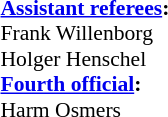<table width=100% style="font-size:90%">
<tr>
<td><br><strong><a href='#'>Assistant referees</a>:</strong>
<br>Frank Willenborg
<br>Holger Henschel
<br><strong><a href='#'>Fourth official</a>:</strong>
<br>Harm Osmers</td>
</tr>
</table>
